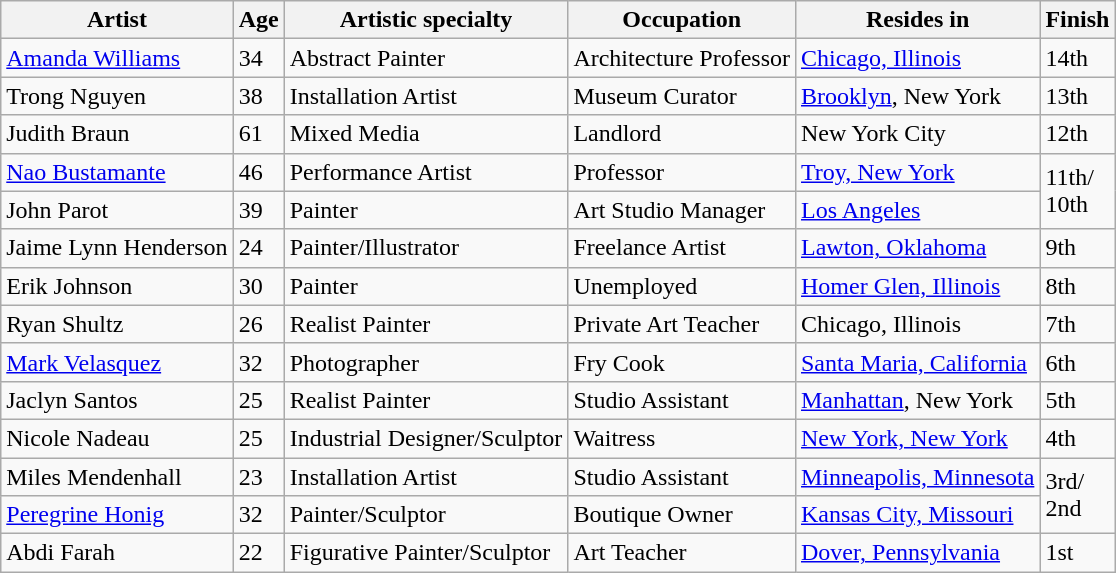<table class="wikitable">
<tr>
<th>Artist</th>
<th>Age</th>
<th>Artistic specialty</th>
<th>Occupation</th>
<th>Resides in</th>
<th>Finish</th>
</tr>
<tr>
<td><a href='#'>Amanda Williams</a></td>
<td>34</td>
<td>Abstract Painter</td>
<td>Architecture Professor</td>
<td><a href='#'>Chicago, Illinois</a></td>
<td>14th</td>
</tr>
<tr>
<td>Trong Nguyen</td>
<td>38</td>
<td>Installation Artist</td>
<td>Museum Curator</td>
<td><a href='#'>Brooklyn</a>, New York</td>
<td>13th</td>
</tr>
<tr>
<td>Judith Braun</td>
<td>61</td>
<td>Mixed Media</td>
<td>Landlord</td>
<td>New York City</td>
<td>12th</td>
</tr>
<tr>
<td><a href='#'>Nao Bustamante</a></td>
<td>46</td>
<td>Performance Artist</td>
<td>Professor</td>
<td><a href='#'>Troy, New York</a></td>
<td rowspan="2">11th/<br>10th</td>
</tr>
<tr>
<td>John Parot</td>
<td>39</td>
<td>Painter</td>
<td>Art Studio Manager</td>
<td><a href='#'>Los Angeles</a></td>
</tr>
<tr>
<td>Jaime Lynn Henderson</td>
<td>24</td>
<td>Painter/Illustrator</td>
<td>Freelance Artist</td>
<td><a href='#'>Lawton, Oklahoma</a></td>
<td>9th</td>
</tr>
<tr>
<td>Erik Johnson</td>
<td>30</td>
<td>Painter</td>
<td>Unemployed</td>
<td><a href='#'>Homer Glen, Illinois</a></td>
<td>8th</td>
</tr>
<tr>
<td>Ryan Shultz</td>
<td>26</td>
<td>Realist Painter</td>
<td>Private Art Teacher</td>
<td>Chicago, Illinois</td>
<td>7th</td>
</tr>
<tr>
<td><a href='#'>Mark Velasquez</a></td>
<td>32</td>
<td>Photographer</td>
<td>Fry Cook</td>
<td><a href='#'>Santa Maria, California</a></td>
<td>6th</td>
</tr>
<tr>
<td>Jaclyn Santos</td>
<td>25</td>
<td>Realist Painter</td>
<td>Studio Assistant</td>
<td><a href='#'>Manhattan</a>, New York</td>
<td>5th</td>
</tr>
<tr>
<td>Nicole Nadeau</td>
<td>25</td>
<td>Industrial Designer/Sculptor</td>
<td>Waitress</td>
<td><a href='#'>New York, New York</a></td>
<td>4th</td>
</tr>
<tr>
<td>Miles Mendenhall</td>
<td>23</td>
<td>Installation Artist</td>
<td>Studio Assistant</td>
<td><a href='#'>Minneapolis, Minnesota</a></td>
<td rowspan="2">3rd/<br>2nd</td>
</tr>
<tr>
<td><a href='#'>Peregrine Honig</a></td>
<td>32</td>
<td>Painter/Sculptor</td>
<td>Boutique Owner</td>
<td><a href='#'>Kansas City, Missouri</a></td>
</tr>
<tr>
<td>Abdi Farah</td>
<td>22</td>
<td>Figurative Painter/Sculptor</td>
<td>Art Teacher</td>
<td><a href='#'>Dover, Pennsylvania</a></td>
<td>1st</td>
</tr>
</table>
